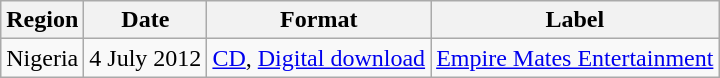<table class="wikitable sortable">
<tr>
<th>Region</th>
<th>Date</th>
<th>Format</th>
<th>Label</th>
</tr>
<tr>
<td>Nigeria</td>
<td>4 July 2012</td>
<td><a href='#'>CD</a>, <a href='#'>Digital download</a></td>
<td><a href='#'>Empire Mates Entertainment</a></td>
</tr>
</table>
